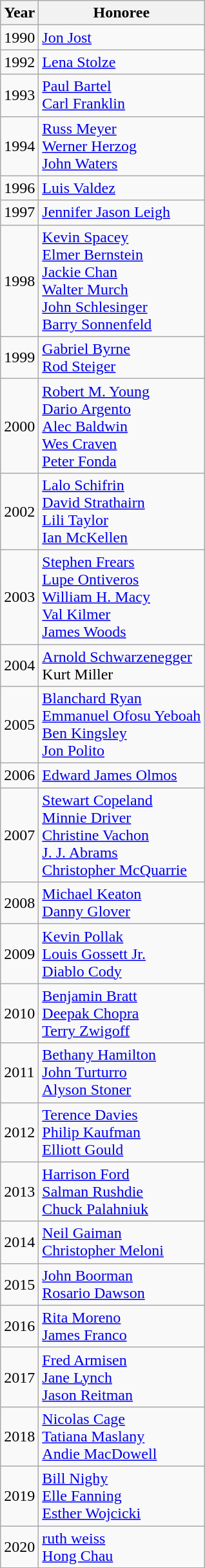<table class="wikitable">
<tr>
<th>Year</th>
<th>Honoree</th>
</tr>
<tr>
<td>1990</td>
<td><a href='#'>Jon Jost</a></td>
</tr>
<tr>
<td>1992</td>
<td><a href='#'>Lena Stolze</a></td>
</tr>
<tr>
<td>1993</td>
<td><a href='#'>Paul Bartel</a><br><a href='#'>Carl Franklin</a></td>
</tr>
<tr>
<td>1994</td>
<td><a href='#'>Russ Meyer</a><br><a href='#'>Werner Herzog</a><br><a href='#'>John Waters</a></td>
</tr>
<tr>
<td>1996</td>
<td><a href='#'>Luis Valdez</a></td>
</tr>
<tr>
<td>1997</td>
<td><a href='#'>Jennifer Jason Leigh</a></td>
</tr>
<tr>
<td>1998</td>
<td><a href='#'>Kevin Spacey</a><br><a href='#'>Elmer Bernstein</a><br><a href='#'>Jackie Chan</a><br><a href='#'>Walter Murch</a><br><a href='#'>John Schlesinger</a><br><a href='#'>Barry Sonnenfeld</a></td>
</tr>
<tr>
<td>1999</td>
<td><a href='#'>Gabriel Byrne</a><br><a href='#'>Rod Steiger</a></td>
</tr>
<tr>
<td>2000</td>
<td><a href='#'>Robert M. Young</a><br><a href='#'>Dario Argento</a><br><a href='#'>Alec Baldwin</a><br><a href='#'>Wes Craven</a><br><a href='#'>Peter Fonda</a></td>
</tr>
<tr>
<td>2002</td>
<td><a href='#'>Lalo Schifrin</a><br><a href='#'>David Strathairn</a><br><a href='#'>Lili Taylor</a><br><a href='#'>Ian McKellen</a></td>
</tr>
<tr>
<td>2003</td>
<td><a href='#'>Stephen Frears</a><br><a href='#'>Lupe Ontiveros</a><br><a href='#'>William H. Macy</a><br><a href='#'>Val Kilmer</a><br><a href='#'>James Woods</a></td>
</tr>
<tr>
<td>2004</td>
<td><a href='#'>Arnold Schwarzenegger</a><br>Kurt Miller</td>
</tr>
<tr>
<td>2005</td>
<td><a href='#'>Blanchard Ryan</a><br><a href='#'>Emmanuel Ofosu Yeboah</a><br><a href='#'>Ben Kingsley</a><br><a href='#'>Jon Polito</a></td>
</tr>
<tr>
<td>2006</td>
<td><a href='#'>Edward James Olmos</a></td>
</tr>
<tr>
<td>2007</td>
<td><a href='#'>Stewart Copeland</a><br><a href='#'>Minnie Driver</a><br><a href='#'>Christine Vachon</a><br><a href='#'>J. J. Abrams</a><br><a href='#'>Christopher McQuarrie</a></td>
</tr>
<tr>
<td>2008</td>
<td><a href='#'>Michael Keaton</a><br><a href='#'>Danny Glover</a></td>
</tr>
<tr>
<td>2009</td>
<td><a href='#'>Kevin Pollak</a><br><a href='#'>Louis Gossett Jr.</a><br><a href='#'>Diablo Cody</a></td>
</tr>
<tr>
<td>2010</td>
<td><a href='#'>Benjamin Bratt</a><br><a href='#'>Deepak Chopra</a><br><a href='#'>Terry Zwigoff</a></td>
</tr>
<tr>
<td>2011</td>
<td><a href='#'>Bethany Hamilton</a><br><a href='#'>John Turturro</a><br><a href='#'>Alyson Stoner</a></td>
</tr>
<tr>
<td>2012</td>
<td><a href='#'>Terence Davies</a><br><a href='#'>Philip Kaufman</a><br><a href='#'>Elliott Gould</a></td>
</tr>
<tr>
<td>2013</td>
<td><a href='#'>Harrison Ford</a><br><a href='#'>Salman Rushdie</a><br><a href='#'>Chuck Palahniuk</a></td>
</tr>
<tr>
<td>2014</td>
<td><a href='#'>Neil Gaiman</a><br><a href='#'>Christopher Meloni</a></td>
</tr>
<tr>
<td>2015</td>
<td><a href='#'>John Boorman</a><br><a href='#'>Rosario Dawson</a></td>
</tr>
<tr>
<td>2016</td>
<td><a href='#'>Rita Moreno</a><br><a href='#'>James Franco</a></td>
</tr>
<tr>
<td>2017</td>
<td><a href='#'>Fred Armisen</a><br><a href='#'>Jane Lynch</a><br><a href='#'>Jason Reitman</a></td>
</tr>
<tr>
<td>2018</td>
<td><a href='#'>Nicolas Cage</a><br><a href='#'>Tatiana Maslany</a><br><a href='#'>Andie MacDowell</a></td>
</tr>
<tr>
<td>2019</td>
<td><a href='#'>Bill Nighy</a><br><a href='#'>Elle Fanning</a><br><a href='#'>Esther Wojcicki</a></td>
</tr>
<tr>
<td>2020</td>
<td><a href='#'>ruth weiss</a><br><a href='#'>Hong Chau</a></td>
</tr>
</table>
